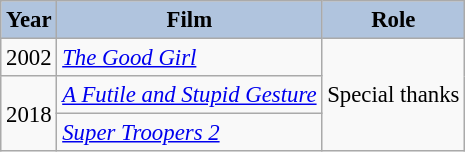<table class="wikitable" style="font-size:95%;">
<tr>
<th style="background:#B0C4DE;">Year</th>
<th style="background:#B0C4DE;">Film</th>
<th style="background:#B0C4DE;">Role</th>
</tr>
<tr>
<td>2002</td>
<td><em><a href='#'>The Good Girl</a></em></td>
<td rowspan=3>Special thanks</td>
</tr>
<tr>
<td rowspan=2>2018</td>
<td><em><a href='#'>A Futile and Stupid Gesture</a></em></td>
</tr>
<tr>
<td><em><a href='#'>Super Troopers 2</a></em></td>
</tr>
</table>
